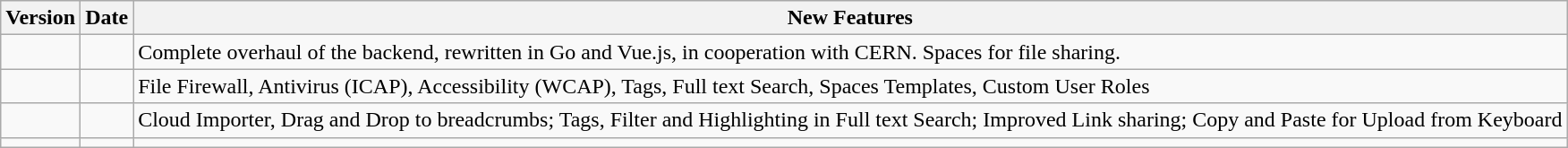<table class="wikitable">
<tr>
<th>Version</th>
<th>Date</th>
<th>New Features</th>
</tr>
<tr>
<td></td>
<td></td>
<td>Complete overhaul of the backend, rewritten in Go and Vue.js, in cooperation with CERN. Spaces for file sharing.</td>
</tr>
<tr>
<td></td>
<td></td>
<td>File Firewall, Antivirus (ICAP), Accessibility (WCAP), Tags, Full text Search, Spaces Templates, Custom User Roles</td>
</tr>
<tr>
<td></td>
<td></td>
<td>Cloud Importer, Drag and Drop to breadcrumbs; Tags, Filter and Highlighting in Full text Search; Improved Link sharing; Copy and Paste for Upload from Keyboard</td>
</tr>
<tr>
<td></td>
<td></td>
<td></td>
</tr>
</table>
